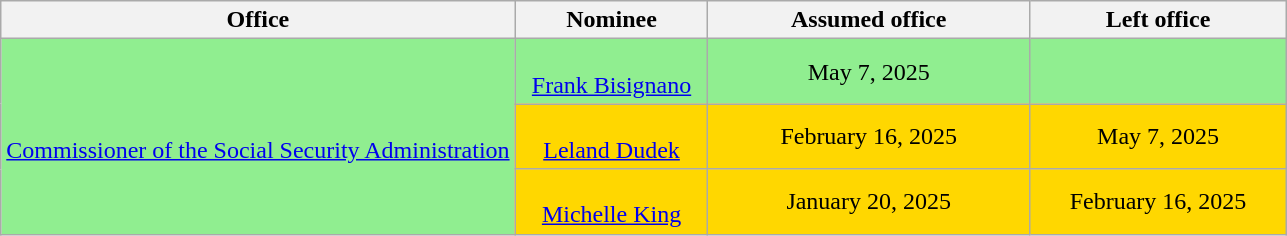<table class="wikitable sortable" style="text-align:center">
<tr>
<th style="width:40%;">Office</th>
<th style="width:15%;">Nominee</th>
<th style="width:25%;" data-sort-="" type="date">Assumed office</th>
<th style="width:20%;" data-sort-="" type="date">Left office</th>
</tr>
<tr style="background:lightgreen">
<td rowspan="3"><br><a href='#'>Commissioner of the Social Security Administration</a></td>
<td><br><a href='#'>Frank Bisignano</a></td>
<td>May 7, 2025<br></td>
<td></td>
</tr>
<tr style="background:gold">
<td><br><a href='#'>Leland Dudek</a></td>
<td>February 16, 2025 </td>
<td>May 7, 2025</td>
</tr>
<tr style="background:gold">
<td><br><a href='#'>Michelle King</a></td>
<td>January 20, 2025</td>
<td>February 16, 2025 </td>
</tr>
</table>
